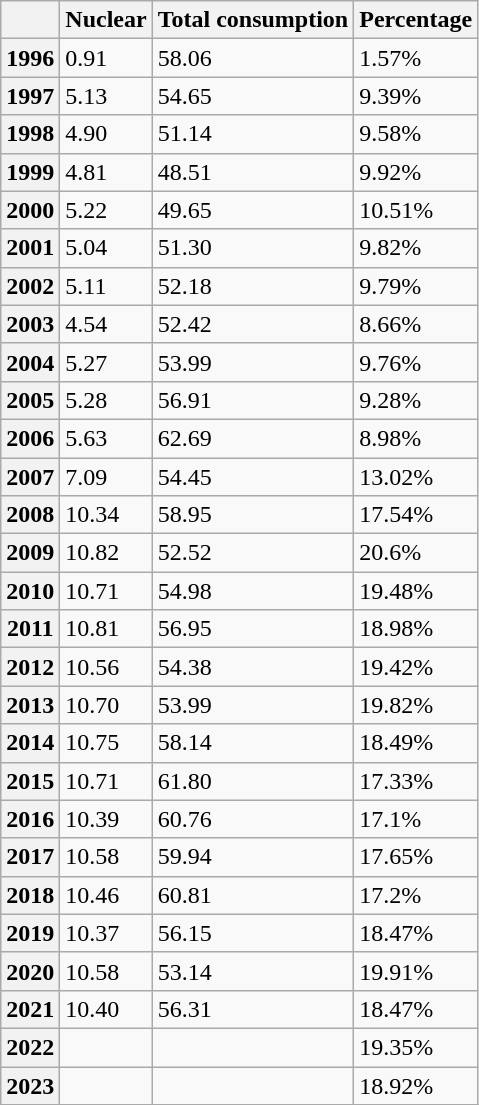<table class="wikitable">
<tr>
<th></th>
<th>Nuclear</th>
<th>Total consumption</th>
<th>Percentage</th>
</tr>
<tr>
<th>1996</th>
<td>0.91</td>
<td>58.06</td>
<td>1.57%</td>
</tr>
<tr>
<th>1997</th>
<td>5.13</td>
<td>54.65</td>
<td>9.39%</td>
</tr>
<tr>
<th>1998</th>
<td>4.90</td>
<td>51.14</td>
<td>9.58%</td>
</tr>
<tr>
<th>1999</th>
<td>4.81</td>
<td>48.51</td>
<td>9.92%</td>
</tr>
<tr>
<th>2000</th>
<td>5.22</td>
<td>49.65</td>
<td>10.51%</td>
</tr>
<tr>
<th>2001</th>
<td>5.04</td>
<td>51.30</td>
<td>9.82%</td>
</tr>
<tr>
<th>2002</th>
<td>5.11</td>
<td>52.18</td>
<td>9.79%</td>
</tr>
<tr>
<th>2003</th>
<td>4.54</td>
<td>52.42</td>
<td>8.66%</td>
</tr>
<tr>
<th>2004</th>
<td>5.27</td>
<td>53.99</td>
<td>9.76%</td>
</tr>
<tr>
<th>2005</th>
<td>5.28</td>
<td>56.91</td>
<td>9.28%</td>
</tr>
<tr>
<th>2006</th>
<td>5.63</td>
<td>62.69</td>
<td>8.98%</td>
</tr>
<tr>
<th>2007</th>
<td>7.09</td>
<td>54.45</td>
<td>13.02%</td>
</tr>
<tr>
<th>2008</th>
<td>10.34</td>
<td>58.95</td>
<td>17.54%</td>
</tr>
<tr>
<th>2009</th>
<td>10.82</td>
<td>52.52</td>
<td>20.6%</td>
</tr>
<tr>
<th>2010</th>
<td>10.71</td>
<td>54.98</td>
<td>19.48%</td>
</tr>
<tr>
<th>2011</th>
<td>10.81</td>
<td>56.95</td>
<td>18.98%</td>
</tr>
<tr>
<th>2012</th>
<td>10.56</td>
<td>54.38</td>
<td>19.42%</td>
</tr>
<tr>
<th>2013</th>
<td>10.70</td>
<td>53.99</td>
<td>19.82%</td>
</tr>
<tr>
<th>2014</th>
<td>10.75</td>
<td>58.14</td>
<td>18.49%</td>
</tr>
<tr>
<th>2015</th>
<td>10.71</td>
<td>61.80</td>
<td>17.33%</td>
</tr>
<tr>
<th>2016</th>
<td>10.39</td>
<td>60.76</td>
<td>17.1%</td>
</tr>
<tr>
<th>2017</th>
<td>10.58</td>
<td>59.94</td>
<td>17.65%</td>
</tr>
<tr>
<th>2018</th>
<td>10.46</td>
<td>60.81</td>
<td>17.2%</td>
</tr>
<tr>
<th>2019</th>
<td>10.37</td>
<td>56.15</td>
<td>18.47%</td>
</tr>
<tr>
<th>2020</th>
<td>10.58</td>
<td>53.14</td>
<td>19.91%</td>
</tr>
<tr>
<th>2021</th>
<td>10.40</td>
<td>56.31</td>
<td>18.47%</td>
</tr>
<tr>
<th>2022</th>
<td></td>
<td></td>
<td>19.35%</td>
</tr>
<tr>
<th>2023</th>
<td></td>
<td></td>
<td>18.92%</td>
</tr>
<tr>
</tr>
</table>
